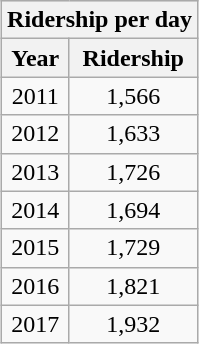<table class="wikitable" style="margin: 1em 0.2em; text-align: center;">
<tr style="background: #ddd;">
<th colspan="2">Ridership per day </th>
</tr>
<tr>
<th>Year</th>
<th>Ridership</th>
</tr>
<tr>
<td>2011</td>
<td>1,566</td>
</tr>
<tr>
<td>2012</td>
<td>1,633</td>
</tr>
<tr>
<td>2013</td>
<td>1,726</td>
</tr>
<tr>
<td>2014</td>
<td>1,694</td>
</tr>
<tr>
<td>2015</td>
<td>1,729</td>
</tr>
<tr>
<td>2016</td>
<td>1,821</td>
</tr>
<tr>
<td>2017</td>
<td>1,932</td>
</tr>
</table>
